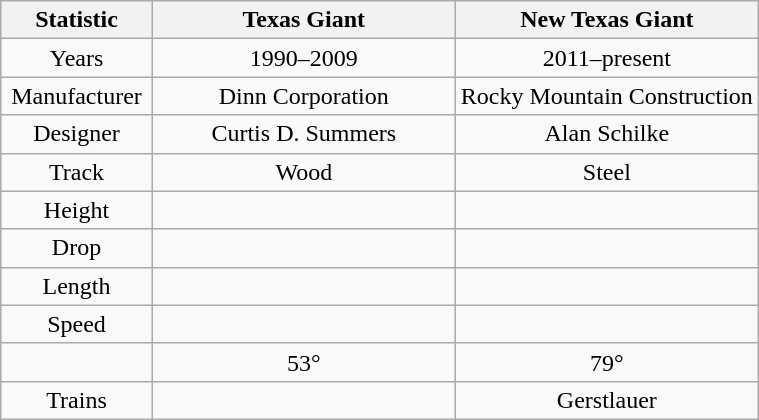<table class="wikitable" style="text-align:center">
<tr>
<th width="20%">Statistic</th>
<th width="40%">Texas Giant</th>
<th width="40%">New Texas Giant</th>
</tr>
<tr>
<td>Years</td>
<td>1990–2009</td>
<td>2011–present</td>
</tr>
<tr>
<td>Manufacturer</td>
<td>Dinn Corporation</td>
<td>Rocky Mountain Construction</td>
</tr>
<tr>
<td>Designer</td>
<td>Curtis D. Summers</td>
<td>Alan Schilke</td>
</tr>
<tr>
<td>Track</td>
<td>Wood</td>
<td>Steel</td>
</tr>
<tr>
<td>Height</td>
<td></td>
<td></td>
</tr>
<tr>
<td>Drop</td>
<td></td>
<td></td>
</tr>
<tr>
<td>Length</td>
<td></td>
<td></td>
</tr>
<tr>
<td>Speed</td>
<td></td>
<td></td>
</tr>
<tr>
<td></td>
<td>53°</td>
<td>79°</td>
</tr>
<tr>
<td>Trains</td>
<td></td>
<td>Gerstlauer</td>
</tr>
</table>
